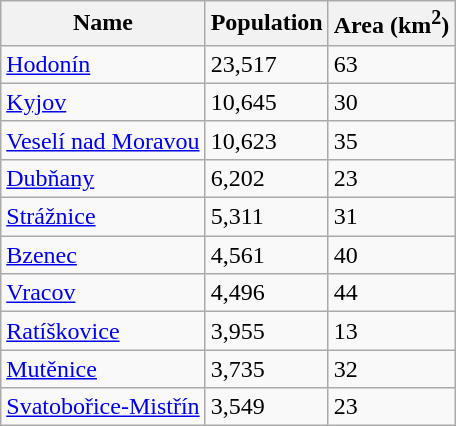<table class="wikitable sortable">
<tr>
<th>Name</th>
<th>Population</th>
<th>Area (km<sup>2</sup>)</th>
</tr>
<tr>
<td><a href='#'>Hodonín</a></td>
<td>23,517</td>
<td>63</td>
</tr>
<tr>
<td><a href='#'>Kyjov</a></td>
<td>10,645</td>
<td>30</td>
</tr>
<tr>
<td><a href='#'>Veselí nad Moravou</a></td>
<td>10,623</td>
<td>35</td>
</tr>
<tr>
<td><a href='#'>Dubňany</a></td>
<td>6,202</td>
<td>23</td>
</tr>
<tr>
<td><a href='#'>Strážnice</a></td>
<td>5,311</td>
<td>31</td>
</tr>
<tr>
<td><a href='#'>Bzenec</a></td>
<td>4,561</td>
<td>40</td>
</tr>
<tr>
<td><a href='#'>Vracov</a></td>
<td>4,496</td>
<td>44</td>
</tr>
<tr>
<td><a href='#'>Ratíškovice</a></td>
<td>3,955</td>
<td>13</td>
</tr>
<tr>
<td><a href='#'>Mutěnice</a></td>
<td>3,735</td>
<td>32</td>
</tr>
<tr>
<td><a href='#'>Svatobořice-Mistřín</a></td>
<td>3,549</td>
<td>23</td>
</tr>
</table>
